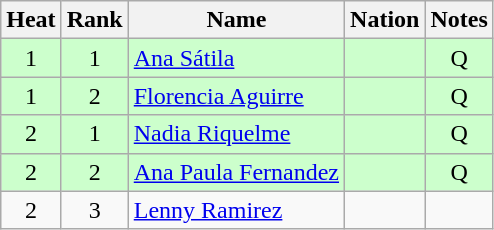<table class="wikitable" style="text-align:center">
<tr>
<th>Heat</th>
<th>Rank</th>
<th>Name</th>
<th>Nation</th>
<th>Notes</th>
</tr>
<tr bgcolor=ccffcc>
<td>1</td>
<td>1</td>
<td align=left><a href='#'>Ana Sátila</a></td>
<td align=left></td>
<td>Q</td>
</tr>
<tr bgcolor=ccffcc>
<td>1</td>
<td>2</td>
<td align=left><a href='#'>Florencia Aguirre</a></td>
<td align=left></td>
<td>Q</td>
</tr>
<tr bgcolor=ccffcc>
<td>2</td>
<td>1</td>
<td align=left><a href='#'>Nadia Riquelme</a></td>
<td align=left></td>
<td>Q</td>
</tr>
<tr bgcolor=ccffcc>
<td>2</td>
<td>2</td>
<td align=left><a href='#'>Ana Paula Fernandez</a></td>
<td align=left></td>
<td>Q</td>
</tr>
<tr>
<td>2</td>
<td>3</td>
<td align=left><a href='#'>Lenny Ramirez</a></td>
<td align=left></td>
<td></td>
</tr>
</table>
